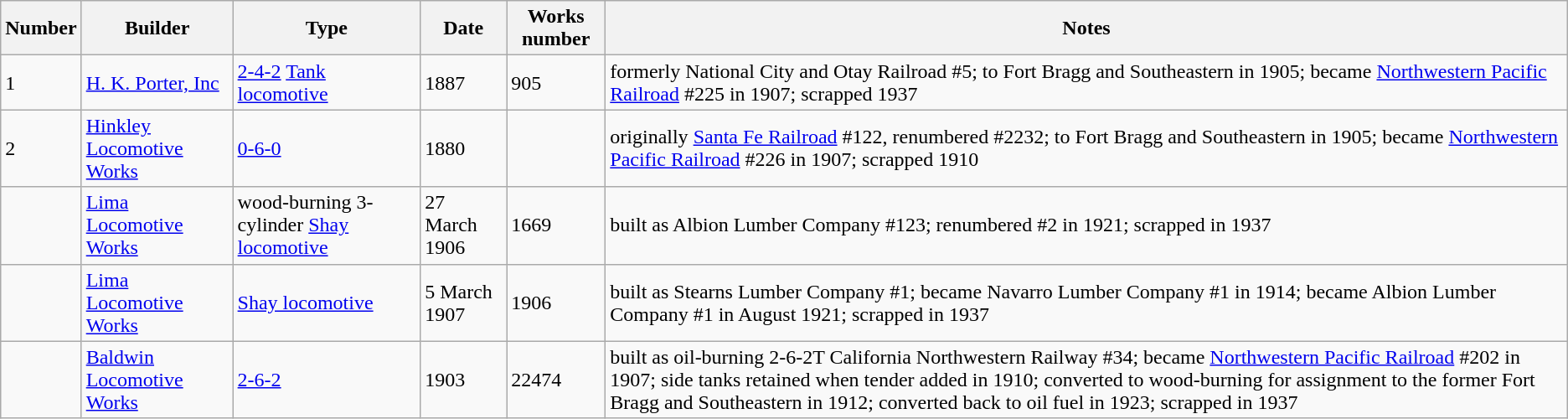<table class="wikitable">
<tr>
<th>Number</th>
<th>Builder</th>
<th>Type</th>
<th>Date</th>
<th>Works number</th>
<th>Notes</th>
</tr>
<tr>
<td>1</td>
<td><a href='#'>H. K. Porter, Inc</a></td>
<td><a href='#'>2-4-2</a> <a href='#'>Tank locomotive</a></td>
<td>1887</td>
<td>905</td>
<td>formerly National City and Otay Railroad #5; to Fort Bragg and Southeastern in 1905; became <a href='#'>Northwestern Pacific Railroad</a> #225 in 1907; scrapped 1937</td>
</tr>
<tr>
<td>2</td>
<td><a href='#'>Hinkley Locomotive Works</a></td>
<td><a href='#'>0-6-0</a></td>
<td>1880</td>
<td></td>
<td>originally <a href='#'>Santa Fe Railroad</a> #122, renumbered #2232; to Fort Bragg and Southeastern in 1905; became <a href='#'>Northwestern Pacific Railroad</a> #226 in 1907; scrapped 1910</td>
</tr>
<tr>
<td></td>
<td><a href='#'>Lima Locomotive Works</a></td>
<td>wood-burning 3-cylinder <a href='#'>Shay locomotive</a></td>
<td>27 March 1906</td>
<td>1669</td>
<td>built as Albion Lumber Company #123; renumbered #2 in 1921; scrapped in 1937</td>
</tr>
<tr>
<td></td>
<td><a href='#'>Lima Locomotive Works</a></td>
<td><a href='#'>Shay locomotive</a></td>
<td>5 March 1907</td>
<td>1906</td>
<td>built as Stearns Lumber Company #1; became Navarro Lumber Company #1 in 1914; became Albion Lumber Company #1 in August 1921; scrapped in 1937</td>
</tr>
<tr>
<td></td>
<td><a href='#'>Baldwin Locomotive Works</a></td>
<td><a href='#'>2-6-2</a></td>
<td>1903</td>
<td>22474</td>
<td>built as oil-burning 2-6-2T California Northwestern Railway #34; became <a href='#'>Northwestern Pacific Railroad</a> #202 in 1907; side tanks retained when tender added in 1910; converted to wood-burning for assignment to the former Fort Bragg and Southeastern in 1912; converted back to oil fuel in 1923; scrapped in 1937</td>
</tr>
</table>
